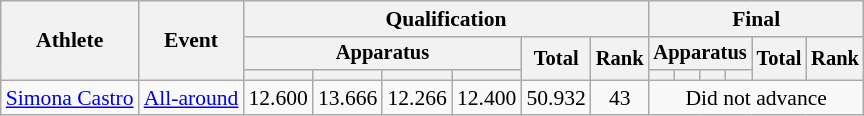<table class="wikitable" style="font-size:90%">
<tr>
<th rowspan=3>Athlete</th>
<th rowspan=3>Event</th>
<th colspan =6>Qualification</th>
<th colspan =6>Final</th>
</tr>
<tr style="font-size:95%">
<th colspan=4>Apparatus</th>
<th rowspan=2>Total</th>
<th rowspan=2>Rank</th>
<th colspan=4>Apparatus</th>
<th rowspan=2>Total</th>
<th rowspan=2>Rank</th>
</tr>
<tr style="font-size:95%">
<th></th>
<th></th>
<th></th>
<th></th>
<th></th>
<th></th>
<th></th>
<th></th>
</tr>
<tr align=center>
<td align=left><a href='#'>Simona Castro</a></td>
<td align=left><a href='#'>All-around</a></td>
<td>12.600</td>
<td>13.666</td>
<td>12.266</td>
<td>12.400</td>
<td>50.932</td>
<td>43</td>
<td colspan=6>Did not advance</td>
</tr>
</table>
